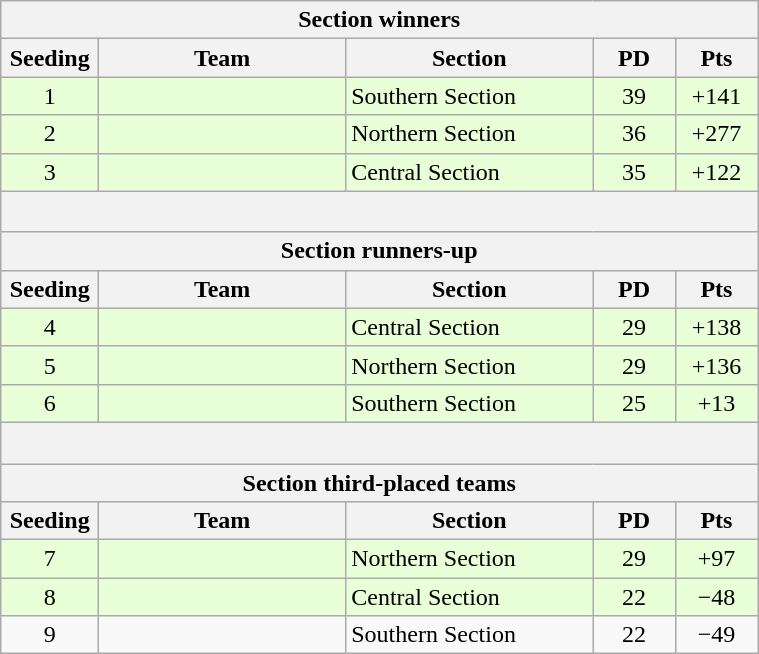<table class="wikitable" style="text-align:center; font-size:100%; width:40%;">
<tr>
<th colspan="100%" cellpadding="0" cellspacing="0"><strong>Section winners</strong></th>
</tr>
<tr>
<th style="width:10%;">Seeding</th>
<th style="width:30%;">Team</th>
<th style="width:30%;">Section</th>
<th style="width:10%;">PD</th>
<th style="width:10%;">Pts</th>
</tr>
<tr style="background:#E8FFD8;">
<td>1</td>
<td style="text-align:left;"></td>
<td style="text-align:left;">Southern Section</td>
<td>39</td>
<td>+141</td>
</tr>
<tr style="background:#E8FFD8;">
<td>2</td>
<td style="text-align:left;"></td>
<td style="text-align:left;">Northern Section</td>
<td>36</td>
<td>+277</td>
</tr>
<tr style="background:#E8FFD8;">
<td>3</td>
<td style="text-align:left;"></td>
<td style="text-align:left;">Central Section</td>
<td>35</td>
<td>+122</td>
</tr>
<tr>
<th colspan="100%" style="height:20px"></th>
</tr>
<tr>
<th colspan="100%" cellpadding="0" cellspacing="0"><strong>Section runners-up</strong></th>
</tr>
<tr>
<th style="width:10%;">Seeding</th>
<th style="width:30%;">Team</th>
<th style="width:30%;">Section</th>
<th style="width:10%;">PD</th>
<th style="width:10%;">Pts</th>
</tr>
<tr style="background:#E8FFD8;">
<td>4</td>
<td style="text-align:left;"></td>
<td style="text-align:left;">Central Section</td>
<td>29</td>
<td>+138</td>
</tr>
<tr style="background:#E8FFD8;">
<td>5</td>
<td style="text-align:left;"></td>
<td style="text-align:left;">Northern Section</td>
<td>29</td>
<td>+136</td>
</tr>
<tr style="background:#E8FFD8;">
<td>6</td>
<td style="text-align:left;"></td>
<td style="text-align:left;">Southern Section</td>
<td>25</td>
<td>+13</td>
</tr>
<tr>
<th colspan="100%" style="height:20px"></th>
</tr>
<tr>
<th colspan="100%" cellpadding="0" cellspacing="0"><strong>Section third-placed teams</strong></th>
</tr>
<tr>
<th style="width:10%;">Seeding</th>
<th style="width:30%;">Team</th>
<th style="width:30%;">Section</th>
<th style="width:10%;">PD</th>
<th style="width:10%;">Pts</th>
</tr>
<tr style="background:#E8FFD8;">
<td>7</td>
<td style="text-align:left;"></td>
<td style="text-align:left;">Northern Section</td>
<td>29</td>
<td>+97</td>
</tr>
<tr style="background:#E8FFD8;">
<td>8</td>
<td style="text-align:left;"></td>
<td style="text-align:left;">Central Section</td>
<td>22</td>
<td>−48</td>
</tr>
<tr>
<td>9</td>
<td style="text-align:left;"></td>
<td style="text-align:left;">Southern Section</td>
<td>22</td>
<td>−49</td>
</tr>
</table>
